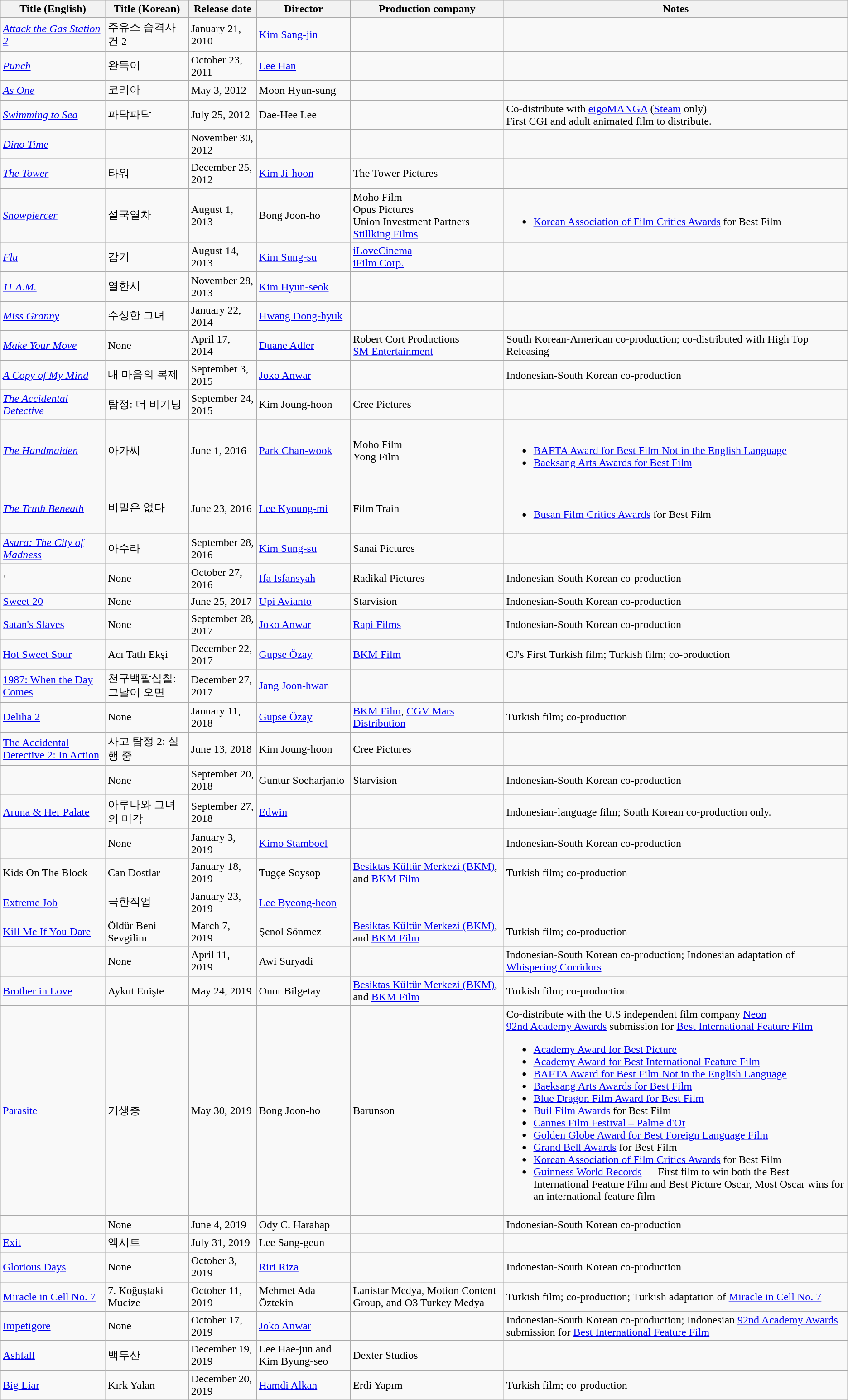<table class="wikitable">
<tr>
<th>Title (English)</th>
<th>Title (Korean)</th>
<th>Release date</th>
<th>Director</th>
<th>Production company</th>
<th>Notes</th>
</tr>
<tr>
<td><em><a href='#'>Attack the Gas Station 2</a></em></td>
<td>주유소 습격사건 2</td>
<td>January 21, 2010</td>
<td><a href='#'>Kim Sang-jin</a></td>
<td></td>
<td></td>
</tr>
<tr>
<td><em><a href='#'>Punch</a></em></td>
<td>완득이</td>
<td>October 23, 2011</td>
<td><a href='#'>Lee Han</a></td>
<td></td>
<td></td>
</tr>
<tr>
<td><em><a href='#'>As One</a></em></td>
<td>코리아</td>
<td>May 3, 2012</td>
<td>Moon Hyun-sung</td>
<td></td>
<td></td>
</tr>
<tr>
<td><em><a href='#'>Swimming to Sea</a></em></td>
<td>파닥파닥</td>
<td>July 25, 2012</td>
<td>Dae-Hee Lee</td>
<td></td>
<td>Co-distribute with <a href='#'>eigoMANGA</a> (<a href='#'>Steam</a> only)<br>First CGI and adult animated film to distribute.</td>
</tr>
<tr>
<td><em><a href='#'>Dino Time</a></em></td>
<td></td>
<td>November 30, 2012</td>
<td></td>
<td></td>
</tr>
<tr>
<td><em><a href='#'>The Tower</a></em></td>
<td>타워</td>
<td>December 25, 2012</td>
<td><a href='#'>Kim Ji-hoon</a></td>
<td>The Tower Pictures</td>
<td></td>
</tr>
<tr>
<td><em><a href='#'>Snowpiercer</a></em></td>
<td>설국열차</td>
<td>August 1, 2013</td>
<td>Bong Joon-ho</td>
<td>Moho Film<br>Opus Pictures<br>Union Investment Partners<br><a href='#'>Stillking Films</a></td>
<td><br><ul><li><a href='#'>Korean Association of Film Critics Awards</a> for Best Film</li></ul></td>
</tr>
<tr>
<td><em><a href='#'>Flu</a></em></td>
<td>감기</td>
<td>August 14, 2013</td>
<td><a href='#'>Kim Sung-su</a></td>
<td><a href='#'>iLoveCinema</a><br><a href='#'>iFilm Corp.</a></td>
<td></td>
</tr>
<tr>
<td><em><a href='#'>11 A.M.</a></em></td>
<td>열한시</td>
<td>November 28, 2013</td>
<td><a href='#'>Kim Hyun-seok</a></td>
<td></td>
<td></td>
</tr>
<tr>
<td><em><a href='#'>Miss Granny</a></em></td>
<td>수상한 그녀</td>
<td>January 22, 2014</td>
<td><a href='#'>Hwang Dong-hyuk</a></td>
<td></td>
<td></td>
</tr>
<tr>
<td><em><a href='#'>Make Your Move</a></em></td>
<td>None</td>
<td>April 17, 2014</td>
<td><a href='#'>Duane Adler</a></td>
<td>Robert Cort Productions<br><a href='#'>SM Entertainment</a></td>
<td>South Korean-American co-production; co-distributed with High Top Releasing</td>
</tr>
<tr>
<td><em><a href='#'>A Copy of My Mind</a></em></td>
<td>내 마음의 복제</td>
<td>September 3, 2015</td>
<td><a href='#'>Joko Anwar</a></td>
<td></td>
<td>Indonesian-South Korean co-production</td>
</tr>
<tr>
<td><em><a href='#'>The Accidental Detective</a></em></td>
<td>탐정: 더 비기닝</td>
<td>September 24, 2015</td>
<td>Kim Joung-hoon</td>
<td>Cree Pictures</td>
<td></td>
</tr>
<tr>
<td><em><a href='#'>The Handmaiden</a></em></td>
<td>아가씨</td>
<td>June 1, 2016</td>
<td><a href='#'>Park Chan-wook</a></td>
<td>Moho Film<br>Yong Film</td>
<td><br><ul><li><a href='#'>BAFTA Award for Best Film Not in the English Language</a></li><li><a href='#'>Baeksang Arts Awards for Best Film</a></li></ul></td>
</tr>
<tr>
<td><em><a href='#'>The Truth Beneath</a></em></td>
<td>비밀은 없다</td>
<td>June 23, 2016</td>
<td><a href='#'>Lee Kyoung-mi</a></td>
<td>Film Train</td>
<td><br><ul><li><a href='#'>Busan Film Critics Awards</a> for Best Film</li></ul></td>
</tr>
<tr>
<td><em><a href='#'>Asura: The City of Madness</a></em></td>
<td>아수라</td>
<td>September 28, 2016</td>
<td><a href='#'>Kim Sung-su</a></td>
<td>Sanai Pictures</td>
<td></td>
</tr>
<tr>
<td><em><strong>'</td>
<td>None</td>
<td>October 27, 2016</td>
<td><a href='#'>Ifa Isfansyah</a></td>
<td>Radikal Pictures</td>
<td>Indonesian-South Korean co-production</td>
</tr>
<tr>
<td></em><a href='#'>Sweet 20</a><em></td>
<td>None</td>
<td>June 25, 2017</td>
<td><a href='#'>Upi Avianto</a></td>
<td>Starvision</td>
<td>Indonesian-South Korean co-production</td>
</tr>
<tr>
<td></em><a href='#'>Satan's Slaves</a><em></td>
<td>None</td>
<td>September 28, 2017</td>
<td><a href='#'>Joko Anwar</a></td>
<td><a href='#'>Rapi Films</a></td>
<td>Indonesian-South Korean co-production</td>
</tr>
<tr>
<td></em><a href='#'>Hot Sweet Sour</a><em></td>
<td>Acı Tatlı Ekşi</td>
<td>December 22, 2017</td>
<td><a href='#'>Gupse Özay</a></td>
<td><a href='#'>BKM Film</a></td>
<td>CJ's First Turkish film; Turkish film; co-production</td>
</tr>
<tr>
<td></em><a href='#'>1987: When the Day Comes</a><em></td>
<td>천구백팔십칠: 그날이 오면</td>
<td>December 27, 2017</td>
<td><a href='#'>Jang Joon-hwan</a></td>
<td></td>
<td></td>
</tr>
<tr>
<td></em><a href='#'>Deliha 2</a><em></td>
<td>None</td>
<td>January 11, 2018</td>
<td><a href='#'>Gupse Özay</a></td>
<td><a href='#'>BKM Film</a>, <a href='#'>CGV Mars Distribution</a></td>
<td>Turkish film; co-production</td>
</tr>
<tr>
<td></em><a href='#'>The Accidental Detective 2: In Action</a><em></td>
<td>사고 탐정 2: 실행 중</td>
<td>June 13, 2018</td>
<td>Kim Joung-hoon</td>
<td>Cree Pictures</td>
<td></td>
</tr>
<tr>
<td></em><em></td>
<td>None</td>
<td>September 20, 2018</td>
<td>Guntur Soeharjanto</td>
<td>Starvision</td>
<td>Indonesian-South Korean co-production</td>
</tr>
<tr>
<td></em><a href='#'>Aruna & Her Palate</a><em></td>
<td>아루나와 그녀의 미각</td>
<td>September 27, 2018</td>
<td><a href='#'>Edwin</a></td>
<td></td>
<td>Indonesian-language film; South Korean co-production only.</td>
</tr>
<tr>
<td></em><em></td>
<td>None</td>
<td>January 3, 2019</td>
<td><a href='#'>Kimo Stamboel</a></td>
<td></td>
<td>Indonesian-South Korean co-production</td>
</tr>
<tr>
<td></em>Kids On The Block<em></td>
<td>Can Dostlar</td>
<td>January 18, 2019</td>
<td>Tugçe Soysop</td>
<td><a href='#'>Besiktas Kültür Merkezi (BKM)</a>, and <a href='#'>BKM Film</a></td>
<td>Turkish film; co-production</td>
</tr>
<tr>
<td></em><a href='#'>Extreme Job</a><em></td>
<td>극한직업</td>
<td>January 23, 2019</td>
<td><a href='#'>Lee Byeong-heon</a></td>
<td></td>
<td></td>
</tr>
<tr>
<td></em><a href='#'>Kill Me If You Dare</a><em></td>
<td>Öldür Beni Sevgilim</td>
<td>March 7, 2019</td>
<td>Şenol Sönmez</td>
<td><a href='#'>Besiktas Kültür Merkezi (BKM)</a>, and <a href='#'>BKM Film</a></td>
<td>Turkish film; co-production</td>
</tr>
<tr>
<td></em><em></td>
<td>None</td>
<td>April 11, 2019</td>
<td>Awi Suryadi</td>
<td></td>
<td>Indonesian-South Korean co-production; Indonesian adaptation of </em><a href='#'>Whispering Corridors</a><em></td>
</tr>
<tr>
<td></em><a href='#'>Brother in Love</a><em></td>
<td>Aykut Enişte</td>
<td>May 24, 2019</td>
<td>Onur Bilgetay</td>
<td><a href='#'>Besiktas Kültür Merkezi (BKM)</a>, and <a href='#'>BKM Film</a></td>
<td>Turkish film; co-production</td>
</tr>
<tr>
<td></em><a href='#'>Parasite</a><em></td>
<td>기생충</td>
<td>May 30, 2019</td>
<td>Bong Joon-ho</td>
<td>Barunson</td>
<td>Co-distribute with the U.S independent film company <a href='#'>Neon</a><br><a href='#'>92nd Academy Awards</a> submission for <a href='#'>Best International Feature Film</a><ul><li><a href='#'>Academy Award for Best Picture</a></li><li><a href='#'>Academy Award for Best International Feature Film</a></li><li><a href='#'>BAFTA Award for Best Film Not in the English Language</a></li><li><a href='#'>Baeksang Arts Awards for Best Film</a></li><li><a href='#'>Blue Dragon Film Award for Best Film</a></li><li><a href='#'>Buil Film Awards</a> for Best Film</li><li><a href='#'>Cannes Film Festival – Palme d'Or</a></li><li><a href='#'>Golden Globe Award for Best Foreign Language Film</a></li><li><a href='#'>Grand Bell Awards</a> for Best Film</li><li><a href='#'>Korean Association of Film Critics Awards</a> for Best Film</li><li></em><a href='#'>Guinness World Records</a> — First film to win both the Best International Feature Film and Best Picture Oscar,<em> </em>Most Oscar wins for an international feature film<em></li></ul></td>
</tr>
<tr>
<td></em><em></td>
<td>None</td>
<td>June 4, 2019</td>
<td>Ody C. Harahap</td>
<td></td>
<td>Indonesian-South Korean co-production</td>
</tr>
<tr>
<td></em><a href='#'>Exit</a><em></td>
<td>엑시트</td>
<td>July 31, 2019</td>
<td>Lee Sang-geun</td>
<td></td>
<td></td>
</tr>
<tr>
<td></em><a href='#'>Glorious Days</a><em></td>
<td>None</td>
<td>October 3, 2019</td>
<td><a href='#'>Riri Riza</a></td>
<td></td>
<td>Indonesian-South Korean co-production</td>
</tr>
<tr>
<td></em><a href='#'>Miracle in Cell No. 7</a><em></td>
<td>7. Koğuştaki Mucize</td>
<td>October 11, 2019</td>
<td>Mehmet Ada Öztekin</td>
<td>Lanistar Medya, Motion Content Group, and O3 Turkey Medya</td>
<td>Turkish film; co-production; Turkish adaptation of </em><a href='#'>Miracle in Cell No. 7</a><em></td>
</tr>
<tr>
<td></em><a href='#'>Impetigore</a><em></td>
<td>None</td>
<td>October 17, 2019</td>
<td><a href='#'>Joko Anwar</a></td>
<td></td>
<td>Indonesian-South Korean co-production; Indonesian <a href='#'>92nd Academy Awards</a> submission for <a href='#'>Best International Feature Film</a></td>
</tr>
<tr>
<td></em><a href='#'>Ashfall</a><em></td>
<td>백두산</td>
<td>December 19, 2019</td>
<td>Lee Hae-jun and Kim Byung-seo</td>
<td>Dexter Studios</td>
<td></td>
</tr>
<tr>
<td></em><a href='#'>Big Liar</a><em></td>
<td>Kırk Yalan</td>
<td>December 20, 2019</td>
<td><a href='#'>Hamdi Alkan</a></td>
<td>Erdi Yapım</td>
<td>Turkish film; co-production</td>
</tr>
</table>
